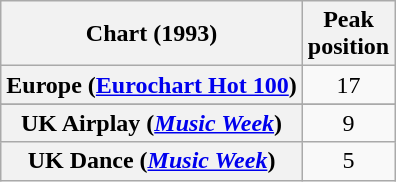<table class="wikitable sortable plainrowheaders" style="text-align:center">
<tr>
<th>Chart (1993)</th>
<th>Peak<br>position</th>
</tr>
<tr>
<th scope="row">Europe (<a href='#'>Eurochart Hot 100</a>)</th>
<td>17</td>
</tr>
<tr>
</tr>
<tr>
</tr>
<tr>
</tr>
<tr>
<th scope="row">UK Airplay (<em><a href='#'>Music Week</a></em>)</th>
<td>9</td>
</tr>
<tr>
<th scope="row">UK Dance (<em><a href='#'>Music Week</a></em>)</th>
<td>5</td>
</tr>
</table>
